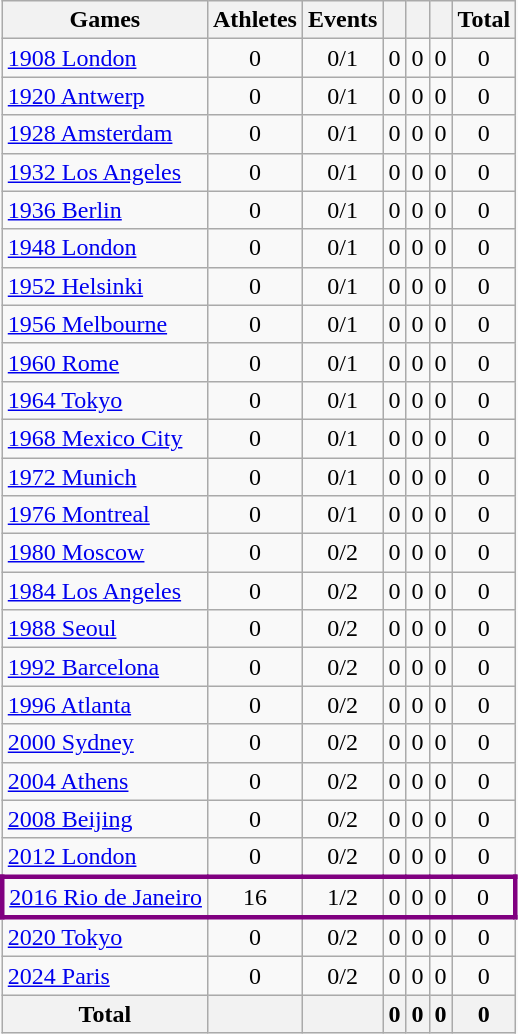<table class="wikitable sortable" style="text-align:center">
<tr>
<th>Games</th>
<th>Athletes</th>
<th>Events</th>
<th width:3em; font-weight:bold;"></th>
<th width:3em; font-weight:bold;"></th>
<th width:3em; font-weight:bold;"></th>
<th style="width:3; font-weight:bold;">Total</th>
</tr>
<tr>
<td align=left> <a href='#'>1908 London</a></td>
<td>0</td>
<td>0/1</td>
<td>0</td>
<td>0</td>
<td>0</td>
<td>0</td>
</tr>
<tr>
<td align=left> <a href='#'>1920 Antwerp</a></td>
<td>0</td>
<td>0/1</td>
<td>0</td>
<td>0</td>
<td>0</td>
<td>0</td>
</tr>
<tr>
<td align=left> <a href='#'>1928 Amsterdam</a></td>
<td>0</td>
<td>0/1</td>
<td>0</td>
<td>0</td>
<td>0</td>
<td>0</td>
</tr>
<tr>
<td align=left> <a href='#'>1932 Los Angeles</a></td>
<td>0</td>
<td>0/1</td>
<td>0</td>
<td>0</td>
<td>0</td>
<td>0</td>
</tr>
<tr>
<td align=left> <a href='#'>1936 Berlin</a></td>
<td>0</td>
<td>0/1</td>
<td>0</td>
<td>0</td>
<td>0</td>
<td>0</td>
</tr>
<tr>
<td align=left> <a href='#'>1948 London</a></td>
<td>0</td>
<td>0/1</td>
<td>0</td>
<td>0</td>
<td>0</td>
<td>0</td>
</tr>
<tr>
<td align=left> <a href='#'>1952 Helsinki</a></td>
<td>0</td>
<td>0/1</td>
<td>0</td>
<td>0</td>
<td>0</td>
<td>0</td>
</tr>
<tr>
<td align=left> <a href='#'>1956 Melbourne</a></td>
<td>0</td>
<td>0/1</td>
<td>0</td>
<td>0</td>
<td>0</td>
<td>0</td>
</tr>
<tr>
<td align=left> <a href='#'>1960 Rome</a></td>
<td>0</td>
<td>0/1</td>
<td>0</td>
<td>0</td>
<td>0</td>
<td>0</td>
</tr>
<tr>
<td align=left> <a href='#'>1964 Tokyo</a></td>
<td>0</td>
<td>0/1</td>
<td>0</td>
<td>0</td>
<td>0</td>
<td>0</td>
</tr>
<tr>
<td align=left> <a href='#'>1968 Mexico City</a></td>
<td>0</td>
<td>0/1</td>
<td>0</td>
<td>0</td>
<td>0</td>
<td>0</td>
</tr>
<tr>
<td align=left> <a href='#'>1972 Munich</a></td>
<td>0</td>
<td>0/1</td>
<td>0</td>
<td>0</td>
<td>0</td>
<td>0</td>
</tr>
<tr>
<td align=left> <a href='#'>1976 Montreal</a></td>
<td>0</td>
<td>0/1</td>
<td>0</td>
<td>0</td>
<td>0</td>
<td>0</td>
</tr>
<tr>
<td align=left> <a href='#'>1980 Moscow</a></td>
<td>0</td>
<td>0/2</td>
<td>0</td>
<td>0</td>
<td>0</td>
<td>0</td>
</tr>
<tr>
<td align=left> <a href='#'>1984 Los Angeles</a></td>
<td>0</td>
<td>0/2</td>
<td>0</td>
<td>0</td>
<td>0</td>
<td>0</td>
</tr>
<tr>
<td align=left> <a href='#'>1988 Seoul</a></td>
<td>0</td>
<td>0/2</td>
<td>0</td>
<td>0</td>
<td>0</td>
<td>0</td>
</tr>
<tr>
<td align=left> <a href='#'>1992 Barcelona</a></td>
<td>0</td>
<td>0/2</td>
<td>0</td>
<td>0</td>
<td>0</td>
<td>0</td>
</tr>
<tr>
<td align=left> <a href='#'>1996 Atlanta</a></td>
<td>0</td>
<td>0/2</td>
<td>0</td>
<td>0</td>
<td>0</td>
<td>0</td>
</tr>
<tr>
<td align=left> <a href='#'>2000 Sydney</a></td>
<td>0</td>
<td>0/2</td>
<td>0</td>
<td>0</td>
<td>0</td>
<td>0</td>
</tr>
<tr>
<td align=left> <a href='#'>2004 Athens</a></td>
<td>0</td>
<td>0/2</td>
<td>0</td>
<td>0</td>
<td>0</td>
<td>0</td>
</tr>
<tr>
<td align=left> <a href='#'>2008 Beijing</a></td>
<td>0</td>
<td>0/2</td>
<td>0</td>
<td>0</td>
<td>0</td>
<td>0</td>
</tr>
<tr>
<td align=left> <a href='#'>2012 London</a></td>
<td>0</td>
<td>0/2</td>
<td>0</td>
<td>0</td>
<td>0</td>
<td>0</td>
</tr>
<tr>
</tr>
<tr align=center style="border: 3px solid purple">
<td align=left> <a href='#'>2016 Rio de Janeiro</a></td>
<td>16</td>
<td>1/2</td>
<td>0</td>
<td>0</td>
<td>0</td>
<td>0</td>
</tr>
<tr>
<td align=left> <a href='#'>2020 Tokyo</a></td>
<td>0</td>
<td>0/2</td>
<td>0</td>
<td>0</td>
<td>0</td>
<td>0</td>
</tr>
<tr>
<td align=left> <a href='#'>2024 Paris</a></td>
<td>0</td>
<td>0/2</td>
<td>0</td>
<td>0</td>
<td>0</td>
<td>0</td>
</tr>
<tr>
<th>Total</th>
<th></th>
<th></th>
<th>0</th>
<th>0</th>
<th>0</th>
<th>0</th>
</tr>
</table>
